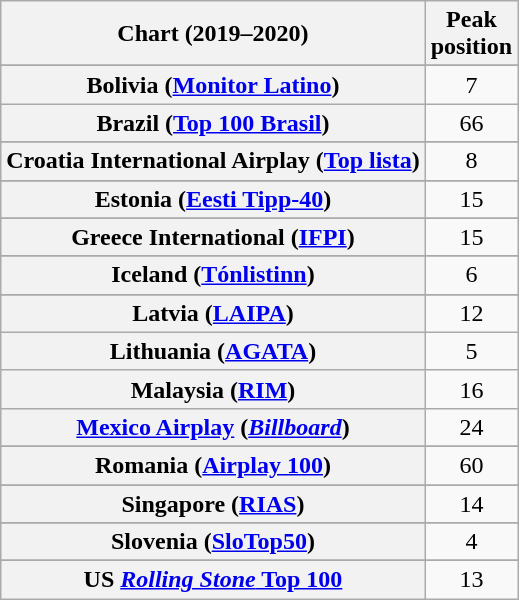<table class="wikitable sortable plainrowheaders" style="text-align:center">
<tr>
<th scope="col">Chart (2019–2020)</th>
<th scope="col">Peak<br>position</th>
</tr>
<tr>
</tr>
<tr>
</tr>
<tr>
</tr>
<tr>
</tr>
<tr>
</tr>
<tr>
<th scope="row">Bolivia (<a href='#'>Monitor Latino</a>)</th>
<td>7</td>
</tr>
<tr>
<th scope="row">Brazil (<a href='#'>Top 100 Brasil</a>)</th>
<td>66</td>
</tr>
<tr>
</tr>
<tr>
</tr>
<tr>
</tr>
<tr>
</tr>
<tr>
</tr>
<tr>
<th scope="row">Croatia International Airplay (<a href='#'>Top lista</a>)</th>
<td>8</td>
</tr>
<tr>
</tr>
<tr>
</tr>
<tr>
</tr>
<tr>
<th scope="row">Estonia (<a href='#'>Eesti Tipp-40</a>)</th>
<td>15</td>
</tr>
<tr>
</tr>
<tr>
</tr>
<tr>
</tr>
<tr>
</tr>
<tr>
<th scope="row">Greece International (<a href='#'>IFPI</a>)</th>
<td>15</td>
</tr>
<tr>
</tr>
<tr>
</tr>
<tr>
</tr>
<tr>
<th scope="row">Iceland (<a href='#'>Tónlistinn</a>)</th>
<td>6</td>
</tr>
<tr>
</tr>
<tr>
</tr>
<tr>
<th scope="row">Latvia (<a href='#'>LAIPA</a>)</th>
<td>12</td>
</tr>
<tr>
<th scope="row">Lithuania (<a href='#'>AGATA</a>)</th>
<td>5</td>
</tr>
<tr>
<th scope="row">Malaysia (<a href='#'>RIM</a>)</th>
<td>16</td>
</tr>
<tr>
<th scope="row"><a href='#'>Mexico Airplay</a> (<em><a href='#'>Billboard</a></em>)</th>
<td>24</td>
</tr>
<tr>
</tr>
<tr>
</tr>
<tr>
</tr>
<tr>
</tr>
<tr>
</tr>
<tr>
</tr>
<tr>
<th scope="row">Romania (<a href='#'>Airplay 100</a>)</th>
<td>60</td>
</tr>
<tr>
</tr>
<tr>
<th scope="row">Singapore (<a href='#'>RIAS</a>)</th>
<td>14</td>
</tr>
<tr>
</tr>
<tr>
</tr>
<tr>
<th scope="row">Slovenia (<a href='#'>SloTop50</a>)</th>
<td>4</td>
</tr>
<tr>
</tr>
<tr>
</tr>
<tr>
</tr>
<tr>
</tr>
<tr>
</tr>
<tr>
</tr>
<tr>
</tr>
<tr>
</tr>
<tr>
</tr>
<tr>
<th scope="row">US <a href='#'><em>Rolling Stone</em> Top 100</a></th>
<td>13</td>
</tr>
</table>
